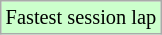<table class="wikitable" style="font-size: 85%;">
<tr style="background:#ccffcc;">
<td>Fastest session lap</td>
</tr>
</table>
